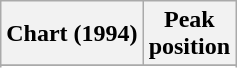<table class="wikitable sortable">
<tr>
<th align="left">Chart (1994)</th>
<th align="center">Peak<br>position</th>
</tr>
<tr>
</tr>
<tr>
</tr>
</table>
